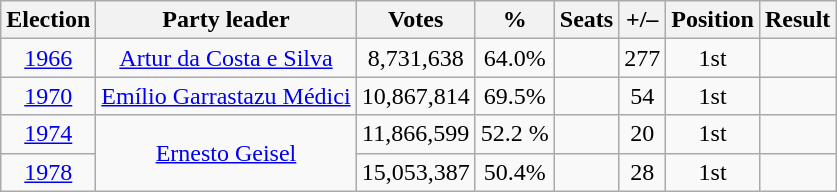<table class=wikitable style=text-align:center>
<tr>
<th>Election</th>
<th>Party leader</th>
<th><strong>Votes</strong></th>
<th><strong>%</strong></th>
<th><strong>Seats</strong></th>
<th>+/–</th>
<th><strong>Position</strong></th>
<th><strong>Result</strong></th>
</tr>
<tr>
<td><a href='#'>1966</a></td>
<td><a href='#'>Artur da Costa e Silva</a></td>
<td>8,731,638</td>
<td>64.0%</td>
<td></td>
<td> 277</td>
<td> 1st</td>
<td></td>
</tr>
<tr>
<td><a href='#'>1970</a></td>
<td><a href='#'>Emílio Garrastazu Médici</a></td>
<td>10,867,814</td>
<td>69.5%</td>
<td></td>
<td> 54</td>
<td> 1st</td>
<td></td>
</tr>
<tr>
<td><a href='#'>1974</a></td>
<td rowspan="2"><a href='#'>Ernesto Geisel</a></td>
<td>11,866,599</td>
<td>52.2 %</td>
<td></td>
<td> 20</td>
<td> 1st</td>
<td></td>
</tr>
<tr>
<td><a href='#'>1978</a></td>
<td>15,053,387</td>
<td>50.4%</td>
<td></td>
<td> 28</td>
<td> 1st</td>
<td></td>
</tr>
</table>
